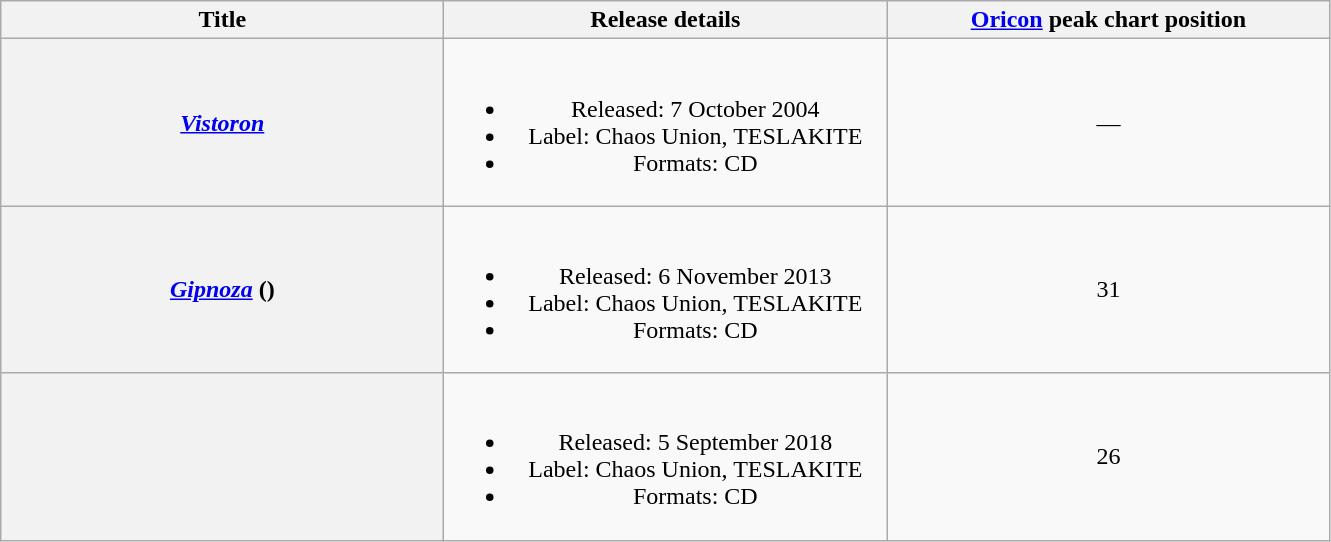<table class="wikitable plainrowheaders" style="text-align:center;">
<tr>
<th scope="col" style="width:18em;">Title</th>
<th scope="col" style="width:18em;">Release details</th>
<th scope="col" style="width:18em;"><a href='#'>Oricon</a> peak chart position</th>
</tr>
<tr>
<th scope="row"><em><a href='#'>Vistoron</a></em></th>
<td><br><ul><li>Released: 7 October 2004</li><li>Label: Chaos Union, TESLAKITE</li><li>Formats: CD</li></ul></td>
<td>—</td>
</tr>
<tr>
<th scope="row"><em><a href='#'>Gipnoza</a></em> ()</th>
<td><br><ul><li>Released: 6 November 2013</li><li>Label: Chaos Union, TESLAKITE</li><li>Formats: CD</li></ul></td>
<td>31</td>
</tr>
<tr>
<th scope="row"></th>
<td><br><ul><li>Released: 5 September 2018</li><li>Label: Chaos Union, TESLAKITE</li><li>Formats: CD</li></ul></td>
<td>26</td>
</tr>
</table>
